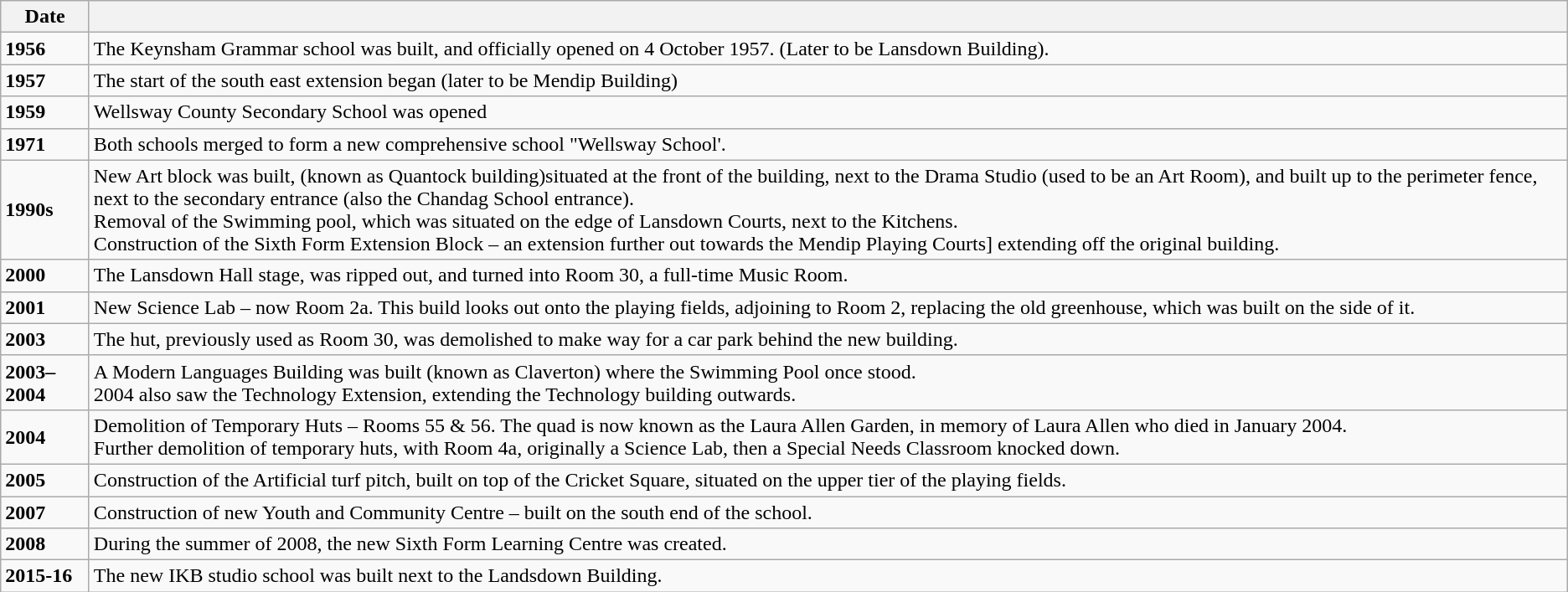<table class="wikitable">
<tr>
<th>Date</th>
<th></th>
</tr>
<tr>
<td><strong>1956</strong></td>
<td>The Keynsham Grammar school was built, and officially opened on 4 October 1957. (Later to be Lansdown Building).</td>
</tr>
<tr>
<td><strong>1957</strong></td>
<td>The start of the south east extension began (later to be Mendip Building)</td>
</tr>
<tr>
<td><strong>1959</strong></td>
<td>Wellsway County Secondary School was opened</td>
</tr>
<tr>
<td><strong>1971</strong></td>
<td>Both schools merged to form a new comprehensive school "Wellsway School'.</td>
</tr>
<tr>
<td><strong>1990s</strong></td>
<td>New Art block was built, (known as Quantock building)situated at the front of the building, next to the Drama Studio (used to be an Art Room), and built up to the perimeter fence, next to the secondary entrance (also the Chandag School entrance).<br>Removal of the Swimming pool, which was situated on the edge of Lansdown Courts, next to the Kitchens.<br>Construction of the Sixth Form Extension Block – an extension further out towards the Mendip Playing Courts] extending off the original building.</td>
</tr>
<tr>
<td><strong>2000</strong></td>
<td>The Lansdown Hall stage, was ripped out, and turned into Room 30, a full-time Music Room.</td>
</tr>
<tr>
<td><strong>2001</strong></td>
<td>New Science Lab – now Room 2a. This build looks out onto the playing fields, adjoining to Room 2, replacing the old greenhouse, which was built on the side of it.</td>
</tr>
<tr>
<td><strong>2003</strong></td>
<td>The hut, previously used as Room 30, was demolished to make way for a car park behind the new building.</td>
</tr>
<tr>
<td><strong>2003–2004</strong></td>
<td>A Modern Languages Building was built (known as Claverton) where the Swimming Pool once stood.<br>2004 also saw the Technology Extension, extending the Technology building outwards.</td>
</tr>
<tr>
<td><strong>2004</strong></td>
<td>Demolition of Temporary Huts – Rooms 55 & 56. The quad is now known as the Laura Allen Garden, in memory of Laura Allen who died in January 2004.<br>Further demolition of temporary huts, with Room 4a, originally a Science Lab, then a Special Needs Classroom knocked down.</td>
</tr>
<tr>
<td><strong>2005</strong></td>
<td>Construction of the Artificial turf pitch, built on top of the Cricket Square, situated on the upper tier of the playing fields.</td>
</tr>
<tr>
<td><strong>2007</strong></td>
<td>Construction of new Youth and Community Centre – built on the south end of the school.</td>
</tr>
<tr>
<td><strong>2008</strong></td>
<td>During the summer of 2008, the new Sixth Form Learning Centre was created.</td>
</tr>
<tr>
<td><strong>2015-16</strong></td>
<td>The new IKB studio school was built next to the Landsdown Building.</td>
</tr>
</table>
